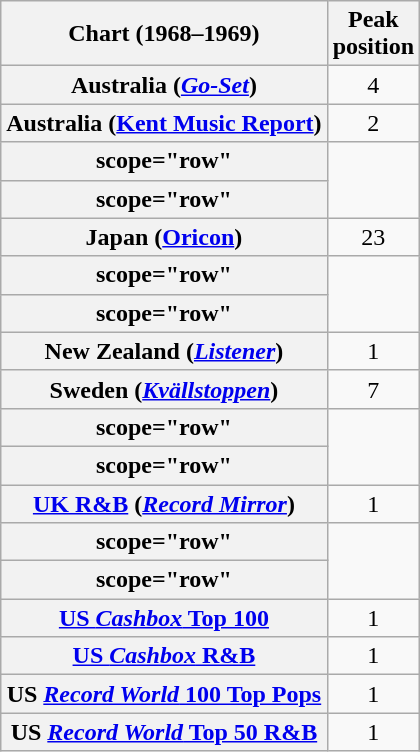<table class="wikitable sortable plainrowheaders">
<tr>
<th scope="col">Chart (1968–1969)</th>
<th scope="col">Peak<br>position</th>
</tr>
<tr>
<th scope="row">Australia (<em><a href='#'>Go-Set</a></em>)</th>
<td align="center">4</td>
</tr>
<tr>
<th scope="row">Australia (<a href='#'>Kent Music Report</a>)</th>
<td align="center">2</td>
</tr>
<tr>
<th>scope="row" </th>
</tr>
<tr>
<th>scope="row" </th>
</tr>
<tr>
<th scope="row">Japan (<a href='#'>Oricon</a>)</th>
<td style="text-align:center;">23</td>
</tr>
<tr>
<th>scope="row" </th>
</tr>
<tr>
<th>scope="row" </th>
</tr>
<tr>
<th scope="row">New Zealand (<em><a href='#'>Listener</a></em>)</th>
<td style="text-align:center;">1</td>
</tr>
<tr>
<th scope="row">Sweden (<em><a href='#'>Kvällstoppen</a></em>)</th>
<td align="center">7</td>
</tr>
<tr>
<th>scope="row" </th>
</tr>
<tr>
<th>scope="row" </th>
</tr>
<tr>
<th scope="row"><a href='#'>UK R&B</a> (<em><a href='#'>Record Mirror</a></em>)</th>
<td align="center">1</td>
</tr>
<tr>
<th>scope="row" </th>
</tr>
<tr>
<th>scope="row" </th>
</tr>
<tr>
<th scope="row"><a href='#'>US <em>Cashbox</em> Top 100</a></th>
<td style="text-align:center;">1</td>
</tr>
<tr>
<th scope="row"><a href='#'>US <em>Cashbox</em> R&B</a></th>
<td style="text-align:center;">1</td>
</tr>
<tr>
<th scope="row">US <a href='#'><em>Record World</em> 100 Top Pops</a></th>
<td style="text-align:center;">1</td>
</tr>
<tr>
<th scope="row">US <a href='#'><em>Record World</em> Top 50 R&B</a></th>
<td style="text-align:center;">1</td>
</tr>
</table>
